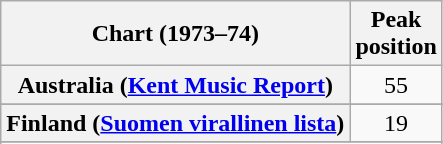<table class="wikitable sortable plainrowheaders" style="text-align:center">
<tr>
<th>Chart (1973–74)</th>
<th>Peak<br>position</th>
</tr>
<tr>
<th scope="row">Australia (<a href='#'>Kent Music Report</a>)</th>
<td style="text-align:center;">55</td>
</tr>
<tr>
</tr>
<tr>
</tr>
<tr>
<th scope="row">Finland (<a href='#'>Suomen virallinen lista</a>)</th>
<td>19</td>
</tr>
<tr>
</tr>
<tr>
</tr>
<tr>
</tr>
<tr>
</tr>
<tr>
</tr>
<tr>
</tr>
</table>
